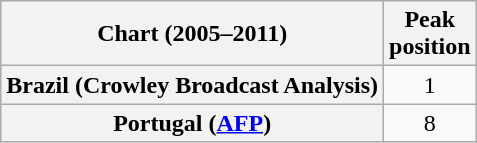<table class="wikitable plainrowheaders" style="text-align:center">
<tr>
<th scope="col">Chart (2005–2011)</th>
<th scope="col">Peak<br>position</th>
</tr>
<tr>
<th scope="row">Brazil (Crowley Broadcast Analysis)</th>
<td>1</td>
</tr>
<tr>
<th scope="row">Portugal (<a href='#'>AFP</a>)</th>
<td>8</td>
</tr>
</table>
